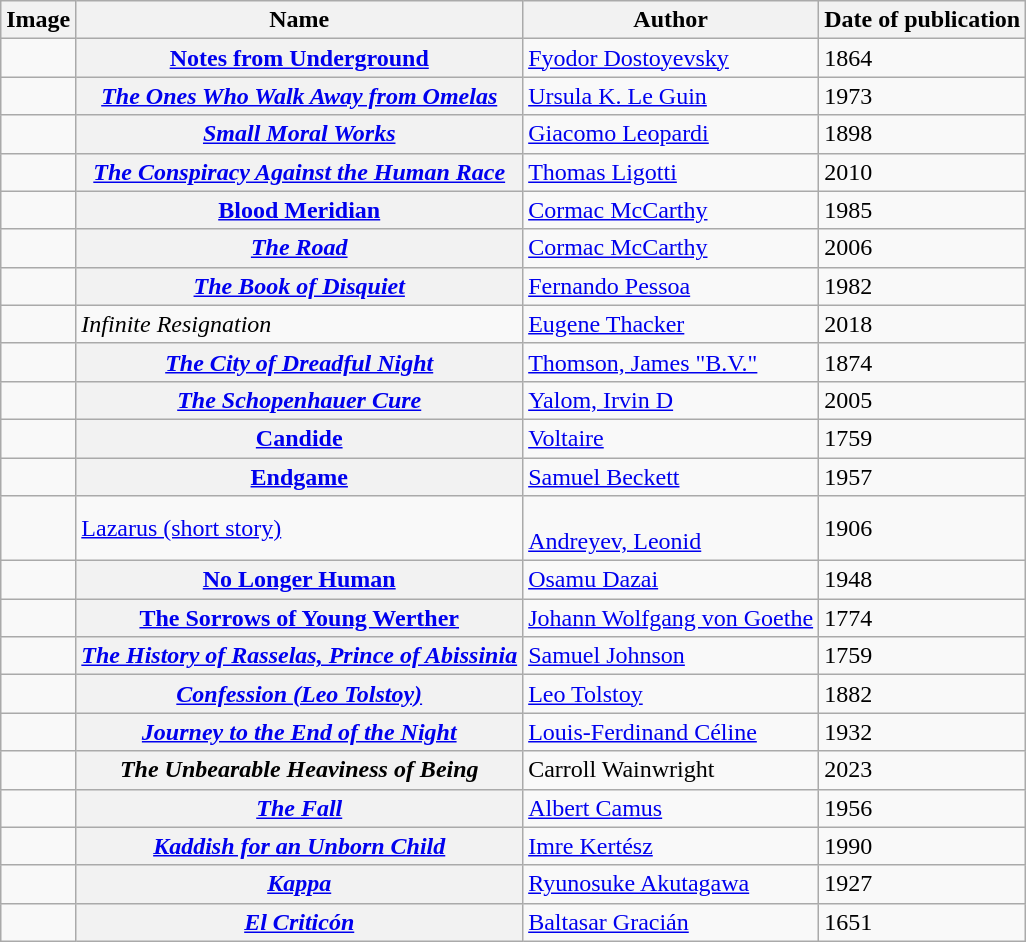<table class="wikitable sortable plainrowheaders">
<tr>
<th scope="col" class="unsortable">Image</th>
<th scope="col">Name</th>
<th scope="col">Author</th>
<th scope="col">Date of publication</th>
</tr>
<tr>
<td></td>
<th scope="row"><a href='#'>Notes from Underground</a></th>
<td><a href='#'>Fyodor Dostoyevsky</a></td>
<td>1864</td>
</tr>
<tr>
<td></td>
<th scope="row"><em><a href='#'>The Ones Who Walk Away from Omelas</a></em></th>
<td><a href='#'>Ursula K. Le Guin</a></td>
<td>1973</td>
</tr>
<tr>
<td></td>
<th scope="row"><em><a href='#'>Small Moral Works</a></em></th>
<td><a href='#'>Giacomo Leopardi</a></td>
<td>1898</td>
</tr>
<tr>
<td></td>
<th scope="row"><em><a href='#'>The Conspiracy Against the Human Race</a></em></th>
<td><a href='#'>Thomas Ligotti</a></td>
<td>2010</td>
</tr>
<tr>
<td></td>
<th scope="row"><a href='#'>Blood Meridian</a><em></em></th>
<td><a href='#'>Cormac McCarthy</a></td>
<td>1985</td>
</tr>
<tr>
<td></td>
<th scope="row"><em><a href='#'>The Road</a></em></th>
<td><a href='#'>Cormac McCarthy</a></td>
<td>2006</td>
</tr>
<tr>
<td></td>
<th scope="row"><em><a href='#'>The Book of Disquiet</a></em></th>
<td><a href='#'>Fernando Pessoa</a></td>
<td>1982</td>
</tr>
<tr>
<td></td>
<td><em>Infinite Resignation</em></td>
<td><a href='#'>Eugene Thacker</a></td>
<td>2018</td>
</tr>
<tr>
<td></td>
<th scope="row"><em><a href='#'>The City of Dreadful Night</a></em></th>
<td><a href='#'>Thomson, James "B.V."</a></td>
<td>1874</td>
</tr>
<tr>
<td></td>
<th scope="row"><em><a href='#'>The Schopenhauer Cure</a></em></th>
<td><a href='#'>Yalom, Irvin D</a></td>
<td>2005</td>
</tr>
<tr>
<td></td>
<th scope="row"><a href='#'>Candide</a></th>
<td><a href='#'>Voltaire</a></td>
<td>1759</td>
</tr>
<tr>
<td></td>
<th scope="row"><a href='#'>Endgame</a><em></em></th>
<td><a href='#'>Samuel Beckett</a></td>
<td>1957</td>
</tr>
<tr>
<td></td>
<td ! scope="row"><a href='#'>Lazarus (short story)</a></td>
<td><br><a href='#'>Andreyev, Leonid</a></td>
<td>1906</td>
</tr>
<tr>
<td></td>
<th scope="row"><a href='#'>No Longer Human</a></th>
<td><a href='#'>Osamu Dazai</a></td>
<td>1948</td>
</tr>
<tr>
<td></td>
<th scope="row"><a href='#'>The Sorrows of Young Werther</a><em></em></th>
<td><a href='#'>Johann Wolfgang von Goethe</a></td>
<td>1774</td>
</tr>
<tr>
<td></td>
<th scope="row"><em><a href='#'>The History of Rasselas, Prince of Abissinia</a></em></th>
<td><a href='#'>Samuel Johnson</a></td>
<td>1759</td>
</tr>
<tr>
<td></td>
<th scope="row"><em><a href='#'>Confession (Leo Tolstoy)</a></em><em></em></th>
<td><a href='#'>Leo Tolstoy</a></td>
<td>1882</td>
</tr>
<tr>
<td></td>
<th scope="row"><em><a href='#'>Journey to the End of the Night</a></em></th>
<td><a href='#'>Louis-Ferdinand Céline</a></td>
<td>1932</td>
</tr>
<tr>
<td></td>
<th scope="row"><em>The Unbearable Heaviness of Being</em></th>
<td>Carroll Wainwright</td>
<td>2023</td>
</tr>
<tr>
<td></td>
<th scope="row"><em><a href='#'>The Fall</a></em></th>
<td><a href='#'>Albert Camus</a></td>
<td>1956</td>
</tr>
<tr>
<td></td>
<th scope="row"><em><a href='#'>Kaddish for an Unborn Child</a></em></th>
<td><a href='#'>Imre Kertész</a></td>
<td>1990</td>
</tr>
<tr>
<td></td>
<th scope="row"><em><a href='#'>Kappa</a></em></th>
<td><a href='#'>Ryunosuke Akutagawa</a></td>
<td>1927</td>
</tr>
<tr>
<td></td>
<th scope="row"><em><a href='#'>El Criticón</a></em></th>
<td><a href='#'>Baltasar Gracián</a></td>
<td>1651</td>
</tr>
</table>
